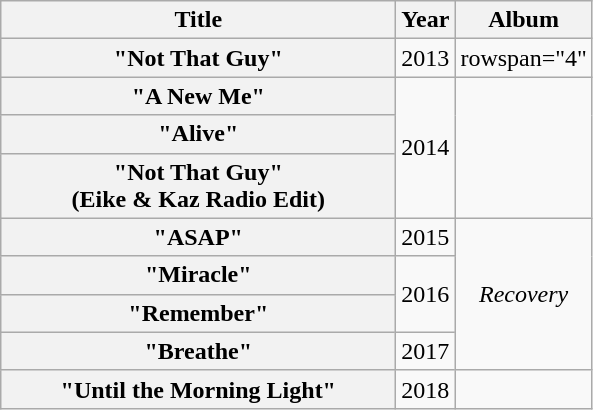<table class="wikitable plainrowheaders" style="text-align:center;">
<tr>
<th scope="col" style="width:16em;">Title</th>
<th scope="col" style="width:1em;">Year</th>
<th scope="col">Album</th>
</tr>
<tr>
<th scope="row">"Not That Guy"</th>
<td>2013</td>
<td>rowspan="4" </td>
</tr>
<tr>
<th scope="row">"A New Me"</th>
<td rowspan="3">2014</td>
</tr>
<tr>
<th scope="row">"Alive"</th>
</tr>
<tr>
<th scope="row">"Not That Guy"<br><span>(Eike & Kaz Radio Edit)</span></th>
</tr>
<tr>
<th scope="row">"ASAP"</th>
<td>2015</td>
<td rowspan="4"><em>Recovery</em></td>
</tr>
<tr>
<th scope="row">"Miracle"</th>
<td rowspan="2">2016</td>
</tr>
<tr>
<th scope="row">"Remember"</th>
</tr>
<tr>
<th scope="row">"Breathe"</th>
<td>2017</td>
</tr>
<tr>
<th scope="row">"Until the Morning Light"</th>
<td>2018</td>
<td></td>
</tr>
</table>
